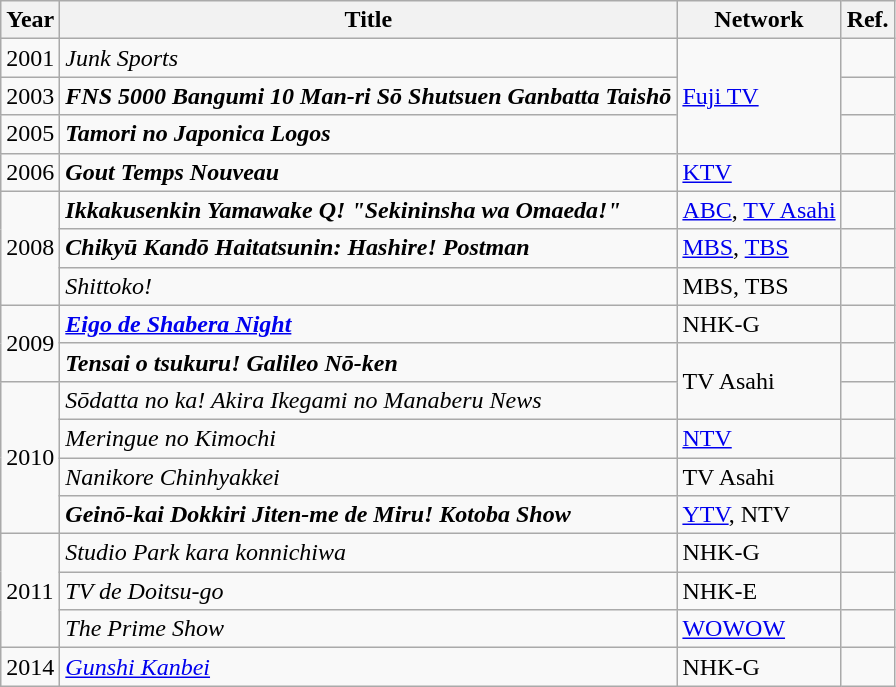<table class="wikitable">
<tr>
<th>Year</th>
<th>Title</th>
<th>Network</th>
<th>Ref.</th>
</tr>
<tr>
<td>2001</td>
<td><em>Junk Sports</em></td>
<td rowspan="3"><a href='#'>Fuji TV</a></td>
<td></td>
</tr>
<tr>
<td>2003</td>
<td><strong><em>FNS 5000 Bangumi 10 Man-ri Sō Shutsuen Ganbatta Taishō</em></strong></td>
<td></td>
</tr>
<tr>
<td>2005</td>
<td><strong><em>Tamori no Japonica Logos</em></strong></td>
<td></td>
</tr>
<tr>
<td>2006</td>
<td><strong><em>Gout Temps Nouveau</em></strong></td>
<td><a href='#'>KTV</a></td>
<td></td>
</tr>
<tr>
<td rowspan="3">2008</td>
<td><strong><em>Ikkakusenkin Yamawake Q! "Sekininsha wa Omaeda!"</em></strong></td>
<td><a href='#'>ABC</a>, <a href='#'>TV Asahi</a></td>
<td></td>
</tr>
<tr>
<td><strong><em>Chikyū Kandō Haitatsunin: Hashire! Postman</em></strong></td>
<td><a href='#'>MBS</a>, <a href='#'>TBS</a></td>
<td></td>
</tr>
<tr>
<td><em>Shittoko!</em></td>
<td>MBS, TBS</td>
<td></td>
</tr>
<tr>
<td rowspan="2">2009</td>
<td><strong><em><a href='#'>Eigo de Shabera Night</a></em></strong></td>
<td>NHK-G</td>
<td></td>
</tr>
<tr>
<td><strong><em>Tensai o tsukuru! Galileo Nō-ken</em></strong></td>
<td rowspan="2">TV Asahi</td>
<td></td>
</tr>
<tr>
<td rowspan="4">2010</td>
<td><em>Sōdatta no ka! Akira Ikegami no Manaberu News</em></td>
<td></td>
</tr>
<tr>
<td><em>Meringue no Kimochi</em></td>
<td><a href='#'>NTV</a></td>
<td></td>
</tr>
<tr>
<td><em>Nanikore Chinhyakkei</em></td>
<td>TV Asahi</td>
<td></td>
</tr>
<tr>
<td><strong><em>Geinō-kai Dokkiri Jiten-me de Miru! Kotoba Show</em></strong></td>
<td><a href='#'>YTV</a>, NTV</td>
<td></td>
</tr>
<tr>
<td rowspan="3">2011</td>
<td><em>Studio Park kara konnichiwa</em></td>
<td>NHK-G</td>
<td></td>
</tr>
<tr>
<td><em>TV de Doitsu-go</em></td>
<td>NHK-E</td>
<td></td>
</tr>
<tr>
<td><em>The Prime Show</em></td>
<td><a href='#'>WOWOW</a></td>
<td></td>
</tr>
<tr>
<td>2014</td>
<td><em><a href='#'>Gunshi Kanbei</a></em></td>
<td>NHK-G</td>
<td></td>
</tr>
</table>
